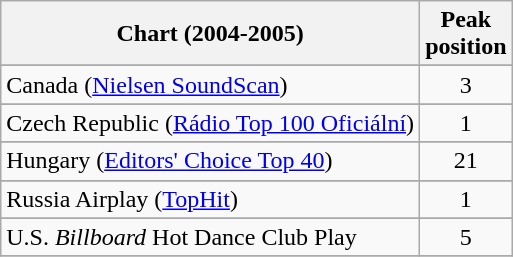<table class="wikitable sortable">
<tr>
<th>Chart (2004-2005)</th>
<th>Peak<br>position</th>
</tr>
<tr>
</tr>
<tr>
</tr>
<tr>
</tr>
<tr>
<td>Canada (<a href='#'>Nielsen SoundScan</a>)</td>
<td align="center">3</td>
</tr>
<tr>
</tr>
<tr>
<td>Czech Republic (<a href='#'>Rádio Top 100 Oficiální</a>)</td>
<td align="center">1</td>
</tr>
<tr>
</tr>
<tr>
</tr>
<tr>
</tr>
<tr>
<td>Hungary (<a href='#'>Editors' Choice Top 40</a>)</td>
<td align="center">21</td>
</tr>
<tr>
</tr>
<tr>
<td>Russia Airplay (<a href='#'>TopHit</a>)</td>
<td align="center">1</td>
</tr>
<tr>
</tr>
<tr>
<td>U.S. <em>Billboard</em> Hot Dance Club Play</td>
<td align="center">5</td>
</tr>
<tr>
</tr>
</table>
